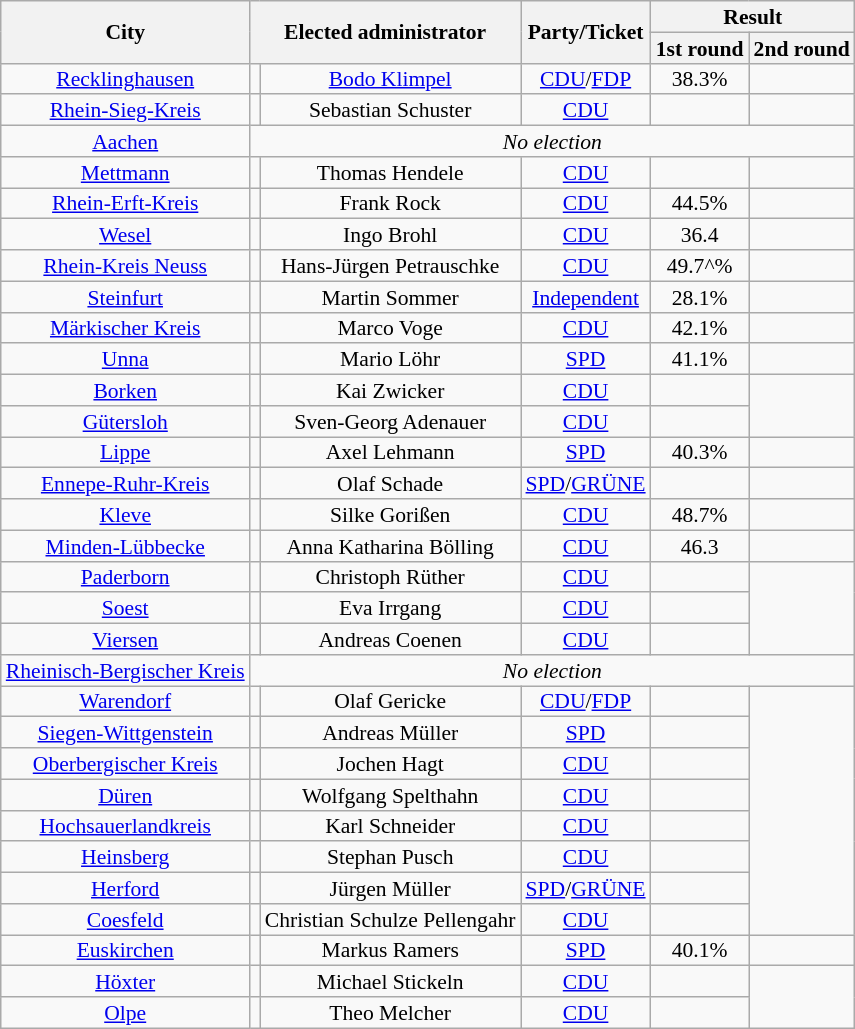<table class=wikitable style="text-align:center; font-size:90%; line-height:14px">
<tr>
<th rowspan=2>City</th>
<th rowspan=2 colspan=2>Elected administrator</th>
<th rowspan=2>Party/Ticket</th>
<th colspan=2>Result</th>
</tr>
<tr>
<th>1st round</th>
<th>2nd round</th>
</tr>
<tr>
<td><a href='#'>Recklinghausen</a></td>
<td bgcolor=></td>
<td><a href='#'>Bodo Klimpel</a></td>
<td><a href='#'>CDU</a>/<a href='#'>FDP</a></td>
<td>38.3%</td>
<td></td>
</tr>
<tr>
<td><a href='#'>Rhein-Sieg-Kreis</a></td>
<td bgcolor=></td>
<td>Sebastian Schuster</td>
<td><a href='#'>CDU</a></td>
<td></td>
</tr>
<tr>
<td><a href='#'>Aachen</a></td>
<td colspan=5><em>No election</em></td>
</tr>
<tr>
<td><a href='#'>Mettmann</a></td>
<td bgcolor=></td>
<td>Thomas Hendele</td>
<td><a href='#'>CDU</a></td>
<td></td>
</tr>
<tr>
<td><a href='#'>Rhein-Erft-Kreis</a></td>
<td bgcolor=></td>
<td>Frank Rock</td>
<td><a href='#'>CDU</a></td>
<td>44.5%</td>
<td></td>
</tr>
<tr>
<td><a href='#'>Wesel</a></td>
<td bgcolor=></td>
<td>Ingo Brohl</td>
<td><a href='#'>CDU</a></td>
<td>36.4</td>
<td></td>
</tr>
<tr>
<td><a href='#'>Rhein-Kreis Neuss</a></td>
<td bgcolor=></td>
<td>Hans-Jürgen Petrauschke</td>
<td><a href='#'>CDU</a></td>
<td>49.7^%</td>
<td></td>
</tr>
<tr>
<td><a href='#'>Steinfurt</a></td>
<td bgcolor=></td>
<td>Martin Sommer</td>
<td><a href='#'>Independent</a></td>
<td>28.1%</td>
<td></td>
</tr>
<tr>
<td><a href='#'>Märkischer Kreis</a></td>
<td bgcolor=></td>
<td>Marco Voge</td>
<td><a href='#'>CDU</a></td>
<td>42.1%</td>
<td></td>
</tr>
<tr>
<td><a href='#'>Unna</a></td>
<td bgcolor=></td>
<td>Mario Löhr</td>
<td><a href='#'>SPD</a></td>
<td>41.1%</td>
<td></td>
</tr>
<tr>
<td><a href='#'>Borken</a></td>
<td bgcolor=></td>
<td>Kai Zwicker</td>
<td><a href='#'>CDU</a></td>
<td></td>
</tr>
<tr>
<td><a href='#'>Gütersloh</a></td>
<td bgcolor=></td>
<td>Sven-Georg Adenauer</td>
<td><a href='#'>CDU</a></td>
<td></td>
</tr>
<tr>
<td><a href='#'>Lippe</a></td>
<td bgcolor=></td>
<td>Axel Lehmann</td>
<td><a href='#'>SPD</a></td>
<td>40.3%</td>
<td></td>
</tr>
<tr>
<td><a href='#'>Ennepe-Ruhr-Kreis</a></td>
<td bgcolor=></td>
<td>Olaf Schade</td>
<td><a href='#'>SPD</a>/<a href='#'>GRÜNE</a></td>
<td></td>
</tr>
<tr>
<td><a href='#'>Kleve</a></td>
<td bgcolor=></td>
<td>Silke Gorißen</td>
<td><a href='#'>CDU</a></td>
<td>48.7%</td>
<td></td>
</tr>
<tr>
<td><a href='#'>Minden-Lübbecke</a></td>
<td bgcolor=></td>
<td>Anna Katharina Bölling</td>
<td><a href='#'>CDU</a></td>
<td>46.3</td>
<td></td>
</tr>
<tr>
<td><a href='#'>Paderborn</a></td>
<td bgcolor=></td>
<td>Christoph Rüther</td>
<td><a href='#'>CDU</a></td>
<td></td>
</tr>
<tr>
<td><a href='#'>Soest</a></td>
<td bgcolor=></td>
<td>Eva Irrgang</td>
<td><a href='#'>CDU</a></td>
<td></td>
</tr>
<tr>
<td><a href='#'>Viersen</a></td>
<td bgcolor=></td>
<td>Andreas Coenen</td>
<td><a href='#'>CDU</a></td>
<td></td>
</tr>
<tr>
<td><a href='#'>Rheinisch-Bergischer Kreis</a></td>
<td colspan=5><em>No election</em></td>
</tr>
<tr>
<td><a href='#'>Warendorf</a></td>
<td bgcolor=></td>
<td>Olaf Gericke</td>
<td><a href='#'>CDU</a>/<a href='#'>FDP</a></td>
<td></td>
</tr>
<tr>
<td><a href='#'>Siegen-Wittgenstein</a></td>
<td bgcolor=></td>
<td>Andreas Müller</td>
<td><a href='#'>SPD</a></td>
<td></td>
</tr>
<tr>
<td><a href='#'>Oberbergischer Kreis</a></td>
<td bgcolor=></td>
<td>Jochen Hagt</td>
<td><a href='#'>CDU</a></td>
<td></td>
</tr>
<tr>
<td><a href='#'>Düren</a></td>
<td bgcolor=></td>
<td>Wolfgang Spelthahn</td>
<td><a href='#'>CDU</a></td>
<td></td>
</tr>
<tr>
<td><a href='#'>Hochsauerlandkreis</a></td>
<td bgcolor=></td>
<td>Karl Schneider</td>
<td><a href='#'>CDU</a></td>
<td></td>
</tr>
<tr>
<td><a href='#'>Heinsberg</a></td>
<td bgcolor=></td>
<td>Stephan Pusch</td>
<td><a href='#'>CDU</a></td>
<td></td>
</tr>
<tr>
<td><a href='#'>Herford</a></td>
<td bgcolor=></td>
<td>Jürgen Müller</td>
<td><a href='#'>SPD</a>/<a href='#'>GRÜNE</a></td>
<td></td>
</tr>
<tr>
<td><a href='#'>Coesfeld</a></td>
<td bgcolor=></td>
<td>Christian Schulze Pellengahr</td>
<td><a href='#'>CDU</a></td>
<td></td>
</tr>
<tr>
<td><a href='#'>Euskirchen</a></td>
<td bgcolor=></td>
<td>Markus Ramers</td>
<td><a href='#'>SPD</a></td>
<td>40.1%</td>
<td></td>
</tr>
<tr>
<td><a href='#'>Höxter</a></td>
<td bgcolor=></td>
<td>Michael Stickeln</td>
<td><a href='#'>CDU</a></td>
<td></td>
</tr>
<tr>
<td><a href='#'>Olpe</a></td>
<td bgcolor=></td>
<td>Theo Melcher</td>
<td><a href='#'>CDU</a></td>
<td></td>
</tr>
</table>
